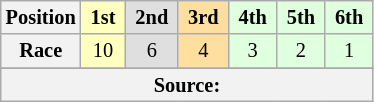<table class="wikitable" style="font-size: 85%; text-align:center">
<tr>
<th>Position</th>
<th style="background-color:#ffffbf"> 1st </th>
<th style="background-color:#dfdfdf"> 2nd </th>
<th style="background-color:#ffdf9f"> 3rd </th>
<th style="background-color:#dfffdf"> 4th </th>
<th style="background-color:#dfffdf"> 5th </th>
<th style="background-color:#dfffdf"> 6th </th>
</tr>
<tr>
<th>Race</th>
<td style="background-color:#ffffbf">10</td>
<td style="background-color:#dfdfdf">6</td>
<td style="background-color:#ffdf9f">4</td>
<td style="background-color:#dfffdf">3</td>
<td style="background-color:#dfffdf">2</td>
<td style="background-color:#dfffdf">1</td>
</tr>
<tr>
</tr>
<tr class="sortbottom">
<th colspan="7">Source:</th>
</tr>
</table>
